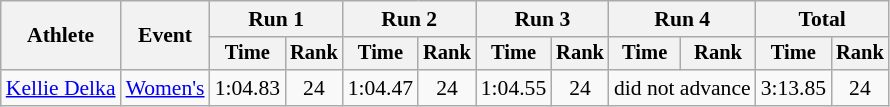<table class=wikitable style=font-size:90%>
<tr>
<th rowspan=2>Athlete</th>
<th rowspan=2>Event</th>
<th colspan=2>Run 1</th>
<th colspan=2>Run 2</th>
<th colspan=2>Run 3</th>
<th colspan=2>Run 4</th>
<th colspan=2>Total</th>
</tr>
<tr style=font-size:95%>
<th>Time</th>
<th>Rank</th>
<th>Time</th>
<th>Rank</th>
<th>Time</th>
<th>Rank</th>
<th>Time</th>
<th>Rank</th>
<th>Time</th>
<th>Rank</th>
</tr>
<tr align=center>
<td align=left><a href='#'>Kellie Delka</a></td>
<td align=left><a href='#'>Women's</a></td>
<td>1:04.83</td>
<td>24</td>
<td>1:04.47</td>
<td>24</td>
<td>1:04.55</td>
<td>24</td>
<td colspan=2>did not advance</td>
<td>3:13.85</td>
<td>24</td>
</tr>
</table>
